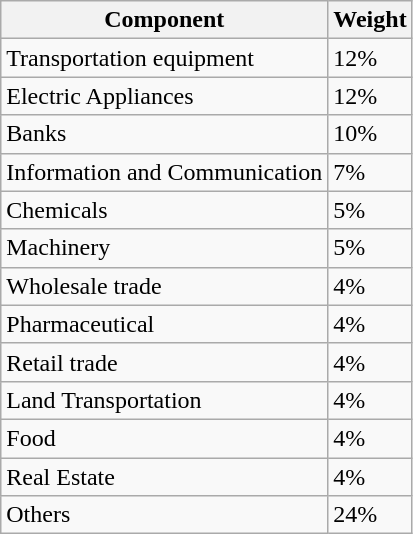<table class="wikitable" style="text-align:left">
<tr>
<th>Component</th>
<th>Weight</th>
</tr>
<tr>
<td>Transportation equipment</td>
<td>12%</td>
</tr>
<tr>
<td>Electric Appliances</td>
<td>12%</td>
</tr>
<tr>
<td>Banks</td>
<td>10%</td>
</tr>
<tr>
<td>Information and Communication</td>
<td>7%</td>
</tr>
<tr>
<td>Chemicals</td>
<td>5%</td>
</tr>
<tr>
<td>Machinery</td>
<td>5%</td>
</tr>
<tr>
<td>Wholesale trade</td>
<td>4%</td>
</tr>
<tr>
<td>Pharmaceutical</td>
<td>4%</td>
</tr>
<tr>
<td>Retail trade</td>
<td>4%</td>
</tr>
<tr>
<td>Land Transportation</td>
<td>4%</td>
</tr>
<tr>
<td>Food</td>
<td>4%</td>
</tr>
<tr>
<td>Real Estate</td>
<td>4%</td>
</tr>
<tr>
<td>Others</td>
<td>24%</td>
</tr>
</table>
